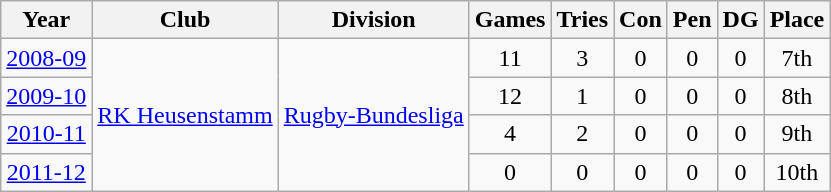<table class="wikitable">
<tr>
<th>Year</th>
<th>Club</th>
<th>Division</th>
<th>Games</th>
<th>Tries</th>
<th>Con</th>
<th>Pen</th>
<th>DG</th>
<th>Place</th>
</tr>
<tr align="center">
<td><a href='#'>2008-09</a></td>
<td rowspan=4><a href='#'>RK Heusenstamm</a></td>
<td rowspan=4><a href='#'>Rugby-Bundesliga</a></td>
<td>11</td>
<td>3</td>
<td>0</td>
<td>0</td>
<td>0</td>
<td>7th</td>
</tr>
<tr align="center">
<td><a href='#'>2009-10</a></td>
<td>12</td>
<td>1</td>
<td>0</td>
<td>0</td>
<td>0</td>
<td>8th</td>
</tr>
<tr align="center">
<td><a href='#'>2010-11</a></td>
<td>4</td>
<td>2</td>
<td>0</td>
<td>0</td>
<td>0</td>
<td>9th</td>
</tr>
<tr align="center">
<td><a href='#'>2011-12</a></td>
<td>0</td>
<td>0</td>
<td>0</td>
<td>0</td>
<td>0</td>
<td>10th</td>
</tr>
</table>
